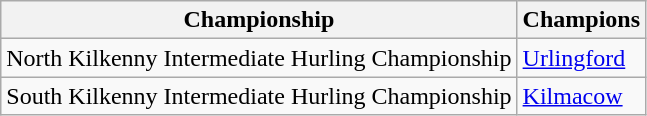<table class="wikitable">
<tr>
<th>Championship</th>
<th>Champions</th>
</tr>
<tr>
<td>North Kilkenny Intermediate Hurling Championship</td>
<td><a href='#'>Urlingford</a></td>
</tr>
<tr>
<td>South Kilkenny Intermediate Hurling Championship</td>
<td><a href='#'>Kilmacow</a></td>
</tr>
</table>
